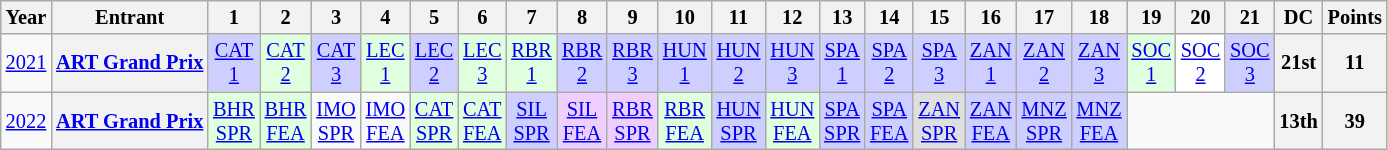<table class="wikitable" style="text-align:center; font-size:85%">
<tr>
<th>Year</th>
<th>Entrant</th>
<th>1</th>
<th>2</th>
<th>3</th>
<th>4</th>
<th>5</th>
<th>6</th>
<th>7</th>
<th>8</th>
<th>9</th>
<th>10</th>
<th>11</th>
<th>12</th>
<th>13</th>
<th>14</th>
<th>15</th>
<th>16</th>
<th>17</th>
<th>18</th>
<th>19</th>
<th>20</th>
<th>21</th>
<th>DC</th>
<th>Points</th>
</tr>
<tr>
<td><a href='#'>2021</a></td>
<th nowrap><a href='#'>ART Grand Prix</a></th>
<td style="background:#CFCFFF;"><a href='#'>CAT<br>1</a><br></td>
<td style="background:#DFFFDF;"><a href='#'>CAT<br>2</a><br></td>
<td style="background:#CFCFFF;"><a href='#'>CAT<br>3</a><br></td>
<td style="background:#DFFFDF;"><a href='#'>LEC<br>1</a><br></td>
<td style="background:#CFCFFF;"><a href='#'>LEC<br>2</a><br></td>
<td style="background:#DFFFDF;"><a href='#'>LEC<br>3</a><br></td>
<td style="background:#DFFFDF;"><a href='#'>RBR<br>1</a><br></td>
<td style="background:#CFCFFF;"><a href='#'>RBR<br>2</a><br></td>
<td style="background:#CFCFFF;"><a href='#'>RBR<br>3</a><br></td>
<td style="background:#CFCFFF;"><a href='#'>HUN<br>1</a><br></td>
<td style="background:#CFCFFF;"><a href='#'>HUN<br>2</a><br></td>
<td style="background:#CFCFFF;"><a href='#'>HUN<br>3</a><br></td>
<td style="background:#CFCFFF;"><a href='#'>SPA<br>1</a><br></td>
<td style="background:#CFCFFF;"><a href='#'>SPA<br>2</a><br></td>
<td style="background:#CFCFFF;"><a href='#'>SPA<br>3</a><br></td>
<td style="background:#CFCFFF;"><a href='#'>ZAN<br>1</a><br></td>
<td style="background:#CFCFFF;"><a href='#'>ZAN<br>2</a><br></td>
<td style="background:#CFCFFF;"><a href='#'>ZAN<br>3</a><br></td>
<td style="background:#DFFFDF;"><a href='#'>SOC<br>1</a><br></td>
<td style="background:#FFFFFF;"><a href='#'>SOC<br>2</a><br></td>
<td style="background:#CFCFFF;"><a href='#'>SOC<br>3</a><br></td>
<th>21st</th>
<th>11</th>
</tr>
<tr>
<td><a href='#'>2022</a></td>
<th nowrap><a href='#'>ART Grand Prix</a></th>
<td style="background:#DFFFDF;"><a href='#'>BHR<br>SPR</a><br></td>
<td style="background:#DFFFDF;"><a href='#'>BHR<br>FEA</a><br></td>
<td><a href='#'>IMO<br>SPR</a></td>
<td><a href='#'>IMO<br>FEA</a></td>
<td style="background:#DFFFDF;"><a href='#'>CAT<br>SPR</a><br></td>
<td style="background:#DFFFDF;"><a href='#'>CAT<br>FEA</a><br></td>
<td style="background:#CFCFFF;"><a href='#'>SIL<br>SPR</a><br></td>
<td style="background:#EFCFFF;"><a href='#'>SIL<br>FEA</a><br></td>
<td style="background:#EFCFFF;"><a href='#'>RBR<br>SPR</a><br></td>
<td style="background:#DFFFDF;"><a href='#'>RBR<br>FEA</a><br></td>
<td style="background:#CFCFFF;"><a href='#'>HUN<br>SPR</a><br></td>
<td style="background:#DFFFDF;"><a href='#'>HUN<br>FEA</a><br></td>
<td style="background:#CFCFFF;"><a href='#'>SPA<br>SPR</a><br></td>
<td style="background:#CFCFFF;"><a href='#'>SPA<br>FEA</a><br></td>
<td style="background:#DFDFDF;"><a href='#'>ZAN<br>SPR</a><br></td>
<td style="background:#CFCFFF;"><a href='#'>ZAN<br>FEA</a><br></td>
<td style="background:#CFCFFF;"><a href='#'>MNZ<br>SPR</a><br></td>
<td style="background:#CFCFFF;"><a href='#'>MNZ<br>FEA</a><br></td>
<td colspan=3></td>
<th>13th</th>
<th>39</th>
</tr>
</table>
